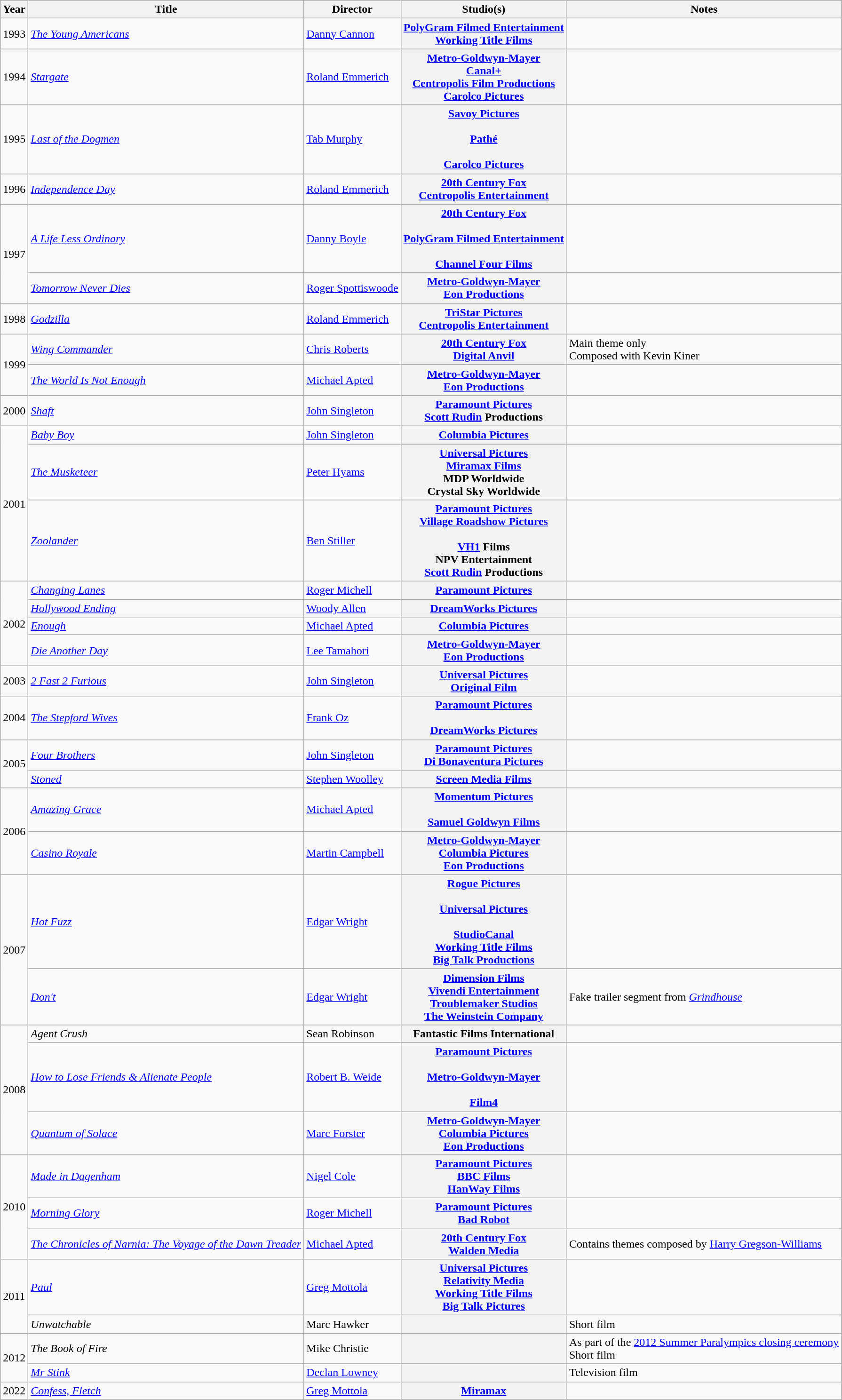<table class="wikitable">
<tr>
<th>Year</th>
<th>Title</th>
<th>Director</th>
<th>Studio(s)</th>
<th>Notes</th>
</tr>
<tr>
<td>1993</td>
<td><em><a href='#'>The Young Americans</a></em></td>
<td><a href='#'>Danny Cannon</a></td>
<th><a href='#'>PolyGram Filmed Entertainment</a><br><a href='#'>Working Title Films</a></th>
<td></td>
</tr>
<tr>
<td>1994</td>
<td><em><a href='#'>Stargate</a></em></td>
<td><a href='#'>Roland Emmerich</a></td>
<th><a href='#'>Metro-Goldwyn-Mayer</a><br><a href='#'>Canal+</a><br><a href='#'>Centropolis Film Productions</a><br><a href='#'>Carolco Pictures</a></th>
<td></td>
</tr>
<tr>
<td>1995</td>
<td><em><a href='#'>Last of the Dogmen</a></em></td>
<td><a href='#'>Tab Murphy</a></td>
<th><a href='#'>Savoy Pictures</a><br><br><a href='#'>Pathé</a><br><br><a href='#'>Carolco Pictures</a></th>
<td></td>
</tr>
<tr>
<td>1996</td>
<td><em><a href='#'>Independence Day</a></em></td>
<td><a href='#'>Roland Emmerich</a></td>
<th><a href='#'>20th Century Fox</a><br><a href='#'>Centropolis Entertainment</a></th>
<td></td>
</tr>
<tr>
<td rowspan=2>1997</td>
<td><em><a href='#'>A Life Less Ordinary</a></em></td>
<td><a href='#'>Danny Boyle</a></td>
<th><a href='#'>20th Century Fox</a><br><br><a href='#'>PolyGram Filmed Entertainment</a><br><br><a href='#'>Channel Four Films</a></th>
<td></td>
</tr>
<tr>
<td><em><a href='#'>Tomorrow Never Dies</a></em></td>
<td><a href='#'>Roger Spottiswoode</a></td>
<th><a href='#'>Metro-Goldwyn-Mayer</a><br><a href='#'>Eon Productions</a></th>
<td></td>
</tr>
<tr>
<td>1998</td>
<td><em><a href='#'>Godzilla</a></em></td>
<td><a href='#'>Roland Emmerich</a></td>
<th><a href='#'>TriStar Pictures</a><br><a href='#'>Centropolis Entertainment</a></th>
<td></td>
</tr>
<tr>
<td rowspan=2>1999</td>
<td><em><a href='#'>Wing Commander</a></em></td>
<td><a href='#'>Chris Roberts</a></td>
<th><a href='#'>20th Century Fox</a><br><a href='#'>Digital Anvil</a></th>
<td>Main theme only<br>Composed with Kevin Kiner</td>
</tr>
<tr>
<td><em><a href='#'>The World Is Not Enough</a></em></td>
<td><a href='#'>Michael Apted</a></td>
<th><a href='#'>Metro-Goldwyn-Mayer</a><br><a href='#'>Eon Productions</a></th>
<td></td>
</tr>
<tr>
<td>2000</td>
<td><em><a href='#'>Shaft</a></em></td>
<td><a href='#'>John Singleton</a></td>
<th><a href='#'>Paramount Pictures</a><br><a href='#'>Scott Rudin</a> Productions</th>
<td></td>
</tr>
<tr>
<td rowspan=3>2001</td>
<td><em><a href='#'>Baby Boy</a></em></td>
<td><a href='#'>John Singleton</a></td>
<th><a href='#'>Columbia Pictures</a></th>
<td></td>
</tr>
<tr>
<td><em><a href='#'>The Musketeer</a></em></td>
<td><a href='#'>Peter Hyams</a></td>
<th><a href='#'>Universal Pictures</a><br><a href='#'>Miramax Films</a><br>MDP Worldwide<br>Crystal Sky Worldwide</th>
<td></td>
</tr>
<tr>
<td><em><a href='#'>Zoolander</a></em></td>
<td><a href='#'>Ben Stiller</a></td>
<th><a href='#'>Paramount Pictures</a><br><a href='#'>Village Roadshow Pictures</a><br><br><a href='#'>VH1</a> Films<br>NPV Entertainment<br><a href='#'>Scott Rudin</a> Productions</th>
<td></td>
</tr>
<tr>
<td rowspan=4>2002</td>
<td><em><a href='#'>Changing Lanes</a></em></td>
<td><a href='#'>Roger Michell</a></td>
<th><a href='#'>Paramount Pictures</a></th>
<td></td>
</tr>
<tr>
<td><em><a href='#'>Hollywood Ending</a></em></td>
<td><a href='#'>Woody Allen</a></td>
<th><a href='#'>DreamWorks Pictures</a></th>
<td></td>
</tr>
<tr>
<td><em><a href='#'>Enough</a></em></td>
<td><a href='#'>Michael Apted</a></td>
<th><a href='#'>Columbia Pictures</a></th>
<td></td>
</tr>
<tr>
<td><em><a href='#'>Die Another Day</a></em></td>
<td><a href='#'>Lee Tamahori</a></td>
<th><a href='#'>Metro-Goldwyn-Mayer</a><br><a href='#'>Eon Productions</a></th>
<td></td>
</tr>
<tr>
<td>2003</td>
<td><em><a href='#'>2 Fast 2 Furious</a></em></td>
<td><a href='#'>John Singleton</a></td>
<th><a href='#'>Universal Pictures</a><br><a href='#'>Original Film</a></th>
<td></td>
</tr>
<tr>
<td>2004</td>
<td><em><a href='#'>The Stepford Wives</a></em></td>
<td><a href='#'>Frank Oz</a></td>
<th><a href='#'>Paramount Pictures</a><br><br><a href='#'>DreamWorks Pictures</a><br></th>
<td></td>
</tr>
<tr>
<td rowspan=2>2005</td>
<td><em><a href='#'>Four Brothers</a></em></td>
<td><a href='#'>John Singleton</a></td>
<th><a href='#'>Paramount Pictures</a><br><a href='#'>Di Bonaventura Pictures</a></th>
<td></td>
</tr>
<tr>
<td><em><a href='#'>Stoned</a></em></td>
<td><a href='#'>Stephen Woolley</a></td>
<th><a href='#'>Screen Media Films</a></th>
<td></td>
</tr>
<tr>
<td rowspan=2>2006</td>
<td><em><a href='#'>Amazing Grace</a></em></td>
<td><a href='#'>Michael Apted</a></td>
<th><a href='#'>Momentum Pictures</a><br><br><a href='#'>Samuel Goldwyn Films</a><br></th>
<td></td>
</tr>
<tr>
<td><em><a href='#'>Casino Royale</a></em></td>
<td><a href='#'>Martin Campbell</a></td>
<th><a href='#'>Metro-Goldwyn-Mayer</a><br><a href='#'>Columbia Pictures</a><br><a href='#'>Eon Productions</a></th>
<td></td>
</tr>
<tr>
<td rowspan=2>2007</td>
<td><em><a href='#'>Hot Fuzz</a></em></td>
<td><a href='#'>Edgar Wright</a></td>
<th><a href='#'>Rogue Pictures</a><br><br><a href='#'>Universal Pictures</a><br><br><a href='#'>StudioCanal</a><br><a href='#'>Working Title Films</a><br><a href='#'>Big Talk Productions</a></th>
<td></td>
</tr>
<tr>
<td><em><a href='#'>Don't</a></em></td>
<td><a href='#'>Edgar Wright</a></td>
<th><a href='#'>Dimension Films</a><br><a href='#'>Vivendi Entertainment</a><br><a href='#'>Troublemaker Studios</a><br><a href='#'>The Weinstein Company</a></th>
<td>Fake trailer segment from <em><a href='#'>Grindhouse</a></em></td>
</tr>
<tr>
<td rowspan=3>2008</td>
<td><em>Agent Crush</em></td>
<td>Sean Robinson</td>
<th>Fantastic Films International</th>
<td></td>
</tr>
<tr>
<td><em><a href='#'>How to Lose Friends & Alienate People</a></em></td>
<td><a href='#'>Robert B. Weide</a></td>
<th><a href='#'>Paramount Pictures</a><br><br><a href='#'>Metro-Goldwyn-Mayer</a><br><br><a href='#'>Film4</a></th>
<td></td>
</tr>
<tr>
<td><em><a href='#'>Quantum of Solace</a></em></td>
<td><a href='#'>Marc Forster</a></td>
<th><a href='#'>Metro-Goldwyn-Mayer</a><br><a href='#'>Columbia Pictures</a><br><a href='#'>Eon Productions</a></th>
<td></td>
</tr>
<tr>
<td rowspan=3>2010</td>
<td><em><a href='#'>Made in Dagenham</a></em></td>
<td><a href='#'>Nigel Cole</a></td>
<th><a href='#'>Paramount Pictures</a><br><a href='#'>BBC Films</a><br><a href='#'>HanWay Films</a></th>
<td></td>
</tr>
<tr>
<td><em><a href='#'>Morning Glory</a></em></td>
<td><a href='#'>Roger Michell</a></td>
<th><a href='#'>Paramount Pictures</a><br><a href='#'>Bad Robot</a></th>
<td></td>
</tr>
<tr>
<td><em><a href='#'>The Chronicles of Narnia: The Voyage of the Dawn Treader</a></em></td>
<td><a href='#'>Michael Apted</a></td>
<th><a href='#'>20th Century Fox</a><br><a href='#'>Walden Media</a></th>
<td>Contains themes composed by <a href='#'>Harry Gregson-Williams</a></td>
</tr>
<tr>
<td rowspan=2>2011</td>
<td><em><a href='#'>Paul</a></em></td>
<td><a href='#'>Greg Mottola</a></td>
<th><a href='#'>Universal Pictures</a><br><a href='#'>Relativity Media</a><br><a href='#'>Working Title Films</a><br><a href='#'>Big Talk Pictures</a></th>
<td></td>
</tr>
<tr>
<td><em>Unwatchable</em></td>
<td>Marc Hawker</td>
<th></th>
<td>Short film</td>
</tr>
<tr>
<td rowspan=2>2012</td>
<td><em>The Book of Fire</em></td>
<td>Mike Christie</td>
<th></th>
<td>As part of the <a href='#'>2012 Summer Paralympics closing ceremony</a><br>Short film</td>
</tr>
<tr>
<td><em><a href='#'>Mr Stink</a></em></td>
<td><a href='#'>Declan Lowney</a></td>
<th></th>
<td>Television film</td>
</tr>
<tr>
<td>2022</td>
<td><em><a href='#'>Confess, Fletch</a></em></td>
<td><a href='#'>Greg Mottola</a></td>
<th><a href='#'>Miramax</a></th>
<td></td>
</tr>
</table>
